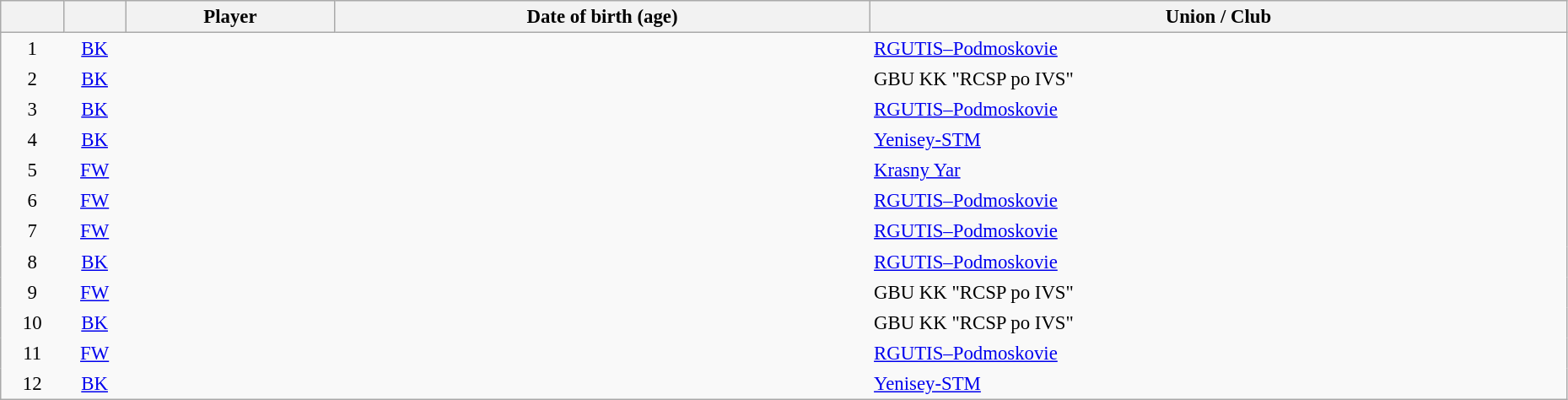<table class="sortable wikitable plainrowheaders" style="font-size:95%; width: 98%">
<tr>
<th scope="col" style="width:4%"></th>
<th scope="col" style="width:4%"></th>
<th scope="col">Player</th>
<th scope="col">Date of birth (age)</th>
<th scope="col">Union / Club</th>
</tr>
<tr>
<td style="text-align:center; border:0">1</td>
<td style="text-align:center; border:0"><a href='#'>BK</a></td>
<td style="text-align:left; border:0"></td>
<td style="text-align:left; border:0"></td>
<td style="text-align:left; border:0"> <a href='#'>RGUTIS–Podmoskovie</a></td>
</tr>
<tr>
<td style="text-align:center; border:0">2</td>
<td style="text-align:center; border:0"><a href='#'>BK</a></td>
<td style="text-align:left; border:0"></td>
<td style="text-align:left; border:0"></td>
<td style="text-align:left; border:0"> GBU KK "RCSP po IVS"</td>
</tr>
<tr>
<td style="text-align:center; border:0">3</td>
<td style="text-align:center; border:0"><a href='#'>BK</a></td>
<td style="text-align:left; border:0"></td>
<td style="text-align:left; border:0"></td>
<td style="text-align:left; border:0"> <a href='#'>RGUTIS–Podmoskovie</a></td>
</tr>
<tr>
<td style="text-align:center; border:0">4</td>
<td style="text-align:center; border:0"><a href='#'>BK</a></td>
<td style="text-align:left; border:0"></td>
<td style="text-align:left; border:0"></td>
<td style="text-align:left; border:0"> <a href='#'>Yenisey-STM</a></td>
</tr>
<tr>
<td style="text-align:center; border:0">5</td>
<td style="text-align:center; border:0"><a href='#'>FW</a></td>
<td style="text-align:left; border:0"></td>
<td style="text-align:left; border:0"></td>
<td style="text-align:left; border:0"> <a href='#'>Krasny Yar</a></td>
</tr>
<tr>
<td style="text-align:center; border:0">6</td>
<td style="text-align:center; border:0"><a href='#'>FW</a></td>
<td style="text-align:left; border:0"></td>
<td style="text-align:left; border:0"></td>
<td style="text-align:left; border:0"> <a href='#'>RGUTIS–Podmoskovie</a></td>
</tr>
<tr>
<td style="text-align:center; border:0">7</td>
<td style="text-align:center; border:0"><a href='#'>FW</a></td>
<td style="text-align:left; border:0"></td>
<td style="text-align:left; border:0"></td>
<td style="text-align:left; border:0"> <a href='#'>RGUTIS–Podmoskovie</a></td>
</tr>
<tr>
<td style="text-align:center; border:0">8</td>
<td style="text-align:center; border:0"><a href='#'>BK</a></td>
<td style="text-align:left; border:0"></td>
<td style="text-align:left; border:0"></td>
<td style="text-align:left; border:0"> <a href='#'>RGUTIS–Podmoskovie</a></td>
</tr>
<tr>
<td style="text-align:center; border:0">9</td>
<td style="text-align:center; border:0"><a href='#'>FW</a></td>
<td style="text-align:left; border:0"></td>
<td style="text-align:left; border:0"></td>
<td style="text-align:left; border:0"> GBU KK "RCSP po IVS"</td>
</tr>
<tr>
<td style="text-align:center; border:0">10</td>
<td style="text-align:center; border:0"><a href='#'>BK</a></td>
<td style="text-align:left; border:0"></td>
<td style="text-align:left; border:0"></td>
<td style="text-align:left; border:0"> GBU KK "RCSP po IVS"</td>
</tr>
<tr>
<td style="text-align:center; border:0">11</td>
<td style="text-align:center; border:0"><a href='#'>FW</a></td>
<td style="text-align:left; border:0"></td>
<td style="text-align:left; border:0"></td>
<td style="text-align:left; border:0"> <a href='#'>RGUTIS–Podmoskovie</a></td>
</tr>
<tr>
<td style="text-align:center; border:0">12</td>
<td style="text-align:center; border:0"><a href='#'>BK</a></td>
<td style="text-align:left; border:0"></td>
<td style="text-align:left; border:0"></td>
<td style="text-align:left; border:0"> <a href='#'>Yenisey-STM</a></td>
</tr>
</table>
